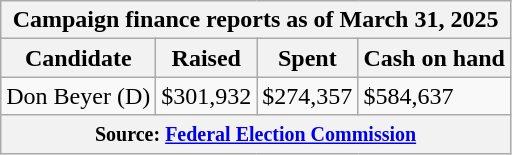<table class="wikitable sortable">
<tr>
<th colspan=4>Campaign finance reports as of March 31, 2025</th>
</tr>
<tr style="text-align:center;">
<th>Candidate</th>
<th>Raised</th>
<th>Spent</th>
<th>Cash on hand</th>
</tr>
<tr>
<td>Don Beyer (D)</td>
<td>$301,932</td>
<td>$274,357</td>
<td>$584,637</td>
</tr>
<tr>
<th colspan="4"><small>Source: <a href='#'>Federal Election Commission</a></small></th>
</tr>
</table>
